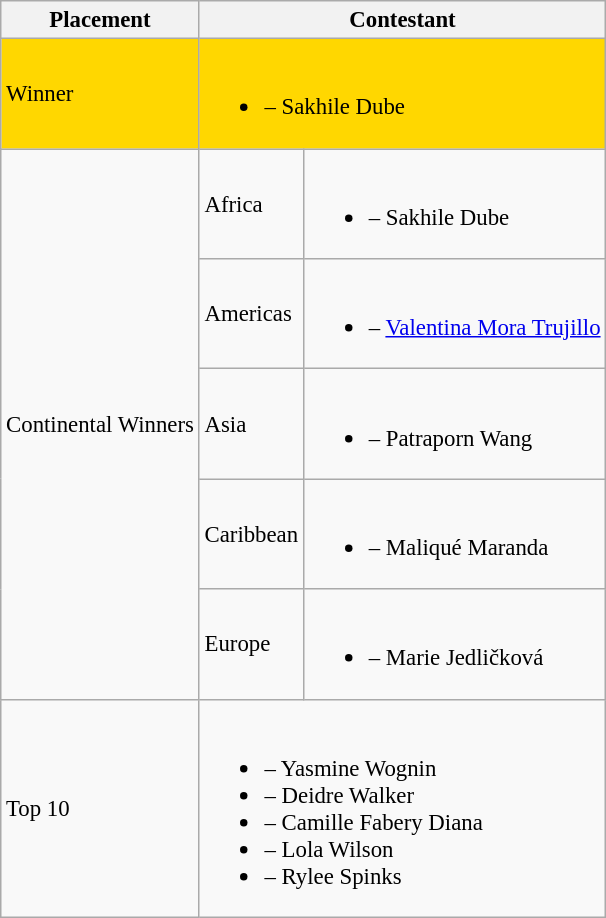<table class="wikitable sortable" style="font-size:95%;">
<tr>
<th>Placement</th>
<th colspan="2">Contestant</th>
</tr>
<tr style="background:gold;">
<td>Winner</td>
<td colspan="2"><br><ul><li> – Sakhile Dube</li></ul></td>
</tr>
<tr>
<td rowspan="5">Continental Winners</td>
<td>Africa</td>
<td><br><ul><li> – Sakhile Dube</li></ul></td>
</tr>
<tr>
<td>Americas</td>
<td><br><ul><li> – <a href='#'>Valentina Mora Trujillo</a></li></ul></td>
</tr>
<tr>
<td>Asia</td>
<td><br><ul><li> – Patraporn Wang</li></ul></td>
</tr>
<tr>
<td>Caribbean</td>
<td><br><ul><li> – Maliqué Maranda</li></ul></td>
</tr>
<tr>
<td>Europe</td>
<td><br><ul><li> – Marie Jedličková</li></ul></td>
</tr>
<tr>
<td>Top 10</td>
<td colspan="2" rowspan="1"><br><ul><li> – Yasmine Wognin</li><li> – Deidre Walker</li><li> – Camille Fabery Diana</li><li> – Lola Wilson</li><li> – Rylee Spinks</li></ul></td>
</tr>
</table>
